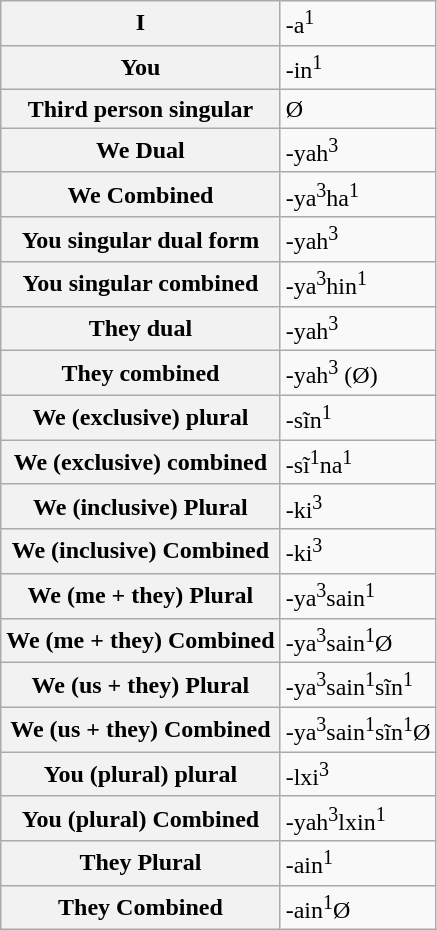<table class="wikitable">
<tr>
<th>I</th>
<td>-a<sup>1</sup></td>
</tr>
<tr>
<th>You</th>
<td>-in<sup>1</sup></td>
</tr>
<tr>
<th>Third person singular</th>
<td>Ø</td>
</tr>
<tr>
<th>We Dual</th>
<td>-yah<sup>3</sup></td>
</tr>
<tr>
<th>We Combined</th>
<td>-ya<sup>3</sup>ha<sup>1</sup></td>
</tr>
<tr>
<th>You singular dual form</th>
<td>-yah<sup>3</sup></td>
</tr>
<tr>
<th>You singular combined</th>
<td>-ya<sup>3</sup>hin<sup>1</sup></td>
</tr>
<tr>
<th>They dual</th>
<td>-yah<sup>3</sup></td>
</tr>
<tr>
<th>They combined</th>
<td>-yah<sup>3</sup> (Ø)</td>
</tr>
<tr>
<th>We (exclusive) plural</th>
<td>-sĩn<sup>1</sup></td>
</tr>
<tr>
<th>We (exclusive) combined</th>
<td>-sĩ<sup>1</sup>na<sup>1</sup></td>
</tr>
<tr>
<th>We (inclusive) Plural</th>
<td>-ki<sup>3</sup></td>
</tr>
<tr>
<th>We (inclusive) Combined</th>
<td>-ki<sup>3</sup></td>
</tr>
<tr>
<th>We (me + they) Plural</th>
<td>-ya<sup>3</sup>sain<sup>1</sup></td>
</tr>
<tr>
<th>We (me + they) Combined</th>
<td>-ya<sup>3</sup>sain<sup>1</sup>Ø</td>
</tr>
<tr>
<th>We (us + they) Plural</th>
<td>-ya<sup>3</sup>sain<sup>1</sup>sĩn<sup>1</sup></td>
</tr>
<tr>
<th>We (us + they) Combined</th>
<td>-ya<sup>3</sup>sain<sup>1</sup>sĩn<sup>1</sup>Ø</td>
</tr>
<tr>
<th>You (plural) plural</th>
<td>-lxi<sup>3</sup></td>
</tr>
<tr>
<th>You (plural) Combined</th>
<td>-yah<sup>3</sup>lxin<sup>1</sup></td>
</tr>
<tr>
<th>They Plural</th>
<td>-ain<sup>1</sup></td>
</tr>
<tr>
<th>They Combined</th>
<td>-ain<sup>1</sup>Ø</td>
</tr>
</table>
